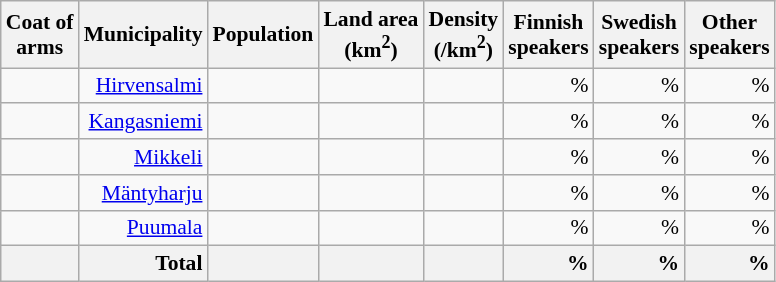<table class="wikitable sortable" style="font-size: 90%; text-align: right; line-height: normal">
<tr>
<th class="unsortable">Coat of<br>arms</th>
<th>Municipality</th>
<th>Population</th>
<th>Land area<br>(km<sup>2</sup>)</th>
<th>Density<br>(/km<sup>2</sup>)</th>
<th>Finnish<br>speakers</th>
<th>Swedish<br>speakers</th>
<th>Other<br>speakers</th>
</tr>
<tr>
<td></td>
<td><a href='#'>Hirvensalmi</a></td>
<td></td>
<td></td>
<td></td>
<td> %</td>
<td> %</td>
<td> %</td>
</tr>
<tr>
<td></td>
<td><a href='#'>Kangasniemi</a></td>
<td></td>
<td></td>
<td></td>
<td> %</td>
<td> %</td>
<td> %</td>
</tr>
<tr>
<td></td>
<td><a href='#'>Mikkeli</a></td>
<td></td>
<td></td>
<td></td>
<td> %</td>
<td> %</td>
<td> %</td>
</tr>
<tr>
<td></td>
<td><a href='#'>Mäntyharju</a></td>
<td></td>
<td></td>
<td></td>
<td> %</td>
<td> %</td>
<td> %</td>
</tr>
<tr>
<td></td>
<td><a href='#'>Puumala</a></td>
<td></td>
<td></td>
<td></td>
<td> %</td>
<td> %</td>
<td> %</td>
</tr>
<tr>
<th></th>
<th + style=text-align:right><strong>Total</strong></th>
<th + style=text-align:right></th>
<th + style=text-align:right></th>
<th + style=text-align:right></th>
<th !+ style=text-align:right> %</th>
<th !+ style=text-align:right> %</th>
<th !+ style=text-align:right> %</th>
</tr>
</table>
